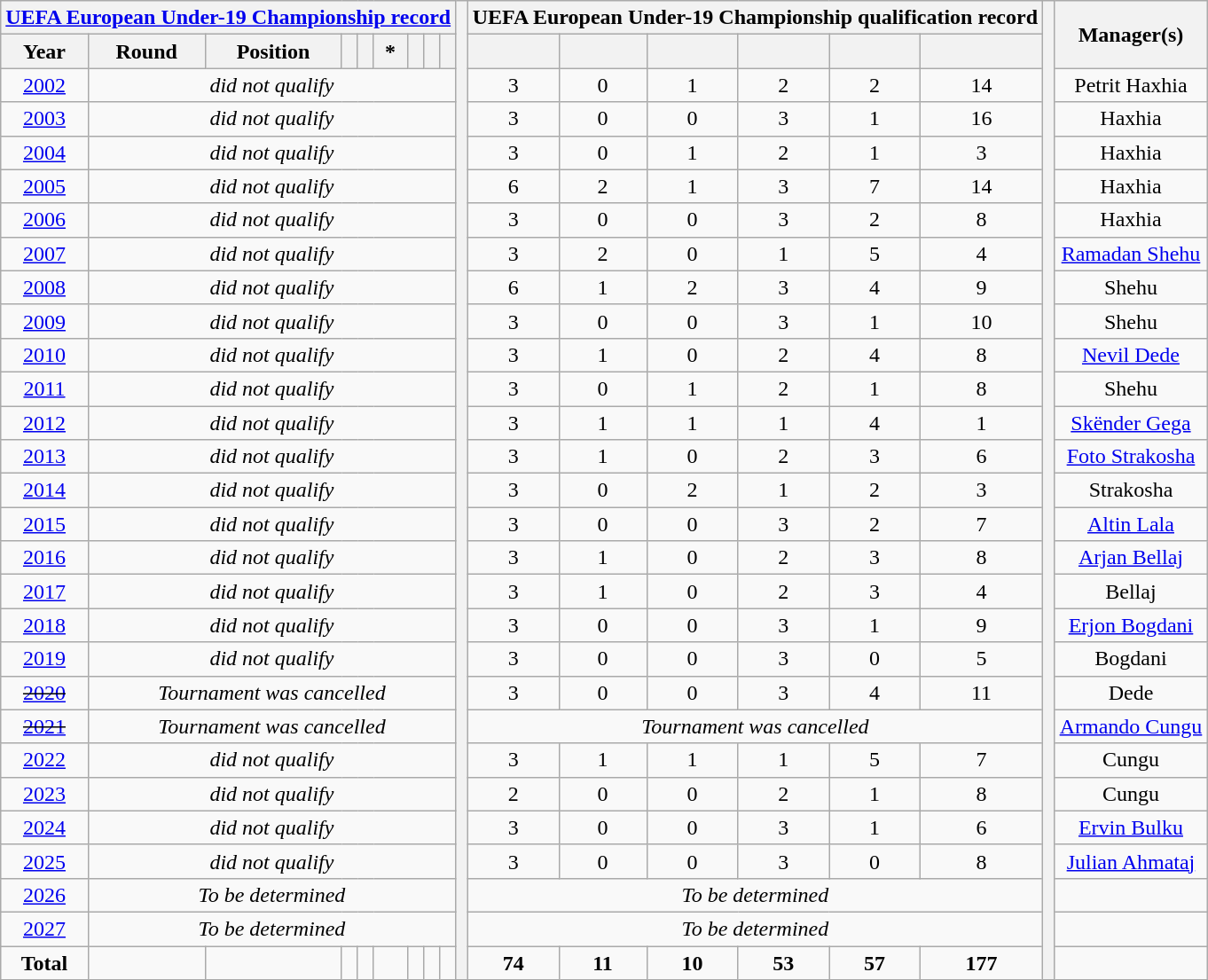<table class="wikitable" style="text-align: center;">
<tr>
<th colspan=9><a href='#'>UEFA European Under-19 Championship record</a></th>
<th style="width:1%;" rowspan="29"></th>
<th colspan=6>UEFA European Under-19 Championship qualification record</th>
<th style="width:1%;" rowspan="29"></th>
<th rowspan=2>Manager(s)</th>
</tr>
<tr>
<th>Year</th>
<th>Round</th>
<th>Position</th>
<th></th>
<th></th>
<th> *</th>
<th></th>
<th></th>
<th></th>
<th></th>
<th></th>
<th></th>
<th></th>
<th></th>
<th></th>
</tr>
<tr>
<td> <a href='#'>2002</a></td>
<td colspan=8><em>did not qualify</em></td>
<td>3</td>
<td>0</td>
<td>1</td>
<td>2</td>
<td>2</td>
<td>14</td>
<td>Petrit Haxhia</td>
</tr>
<tr>
<td> <a href='#'>2003</a></td>
<td colspan=8><em>did not qualify</em></td>
<td>3</td>
<td>0</td>
<td>0</td>
<td>3</td>
<td>1</td>
<td>16</td>
<td>Haxhia</td>
</tr>
<tr>
<td> <a href='#'>2004</a></td>
<td colspan=8><em>did not qualify</em></td>
<td>3</td>
<td>0</td>
<td>1</td>
<td>2</td>
<td>1</td>
<td>3</td>
<td>Haxhia</td>
</tr>
<tr>
<td> <a href='#'>2005</a></td>
<td colspan=8><em>did not qualify</em></td>
<td>6</td>
<td>2</td>
<td>1</td>
<td>3</td>
<td>7</td>
<td>14</td>
<td>Haxhia</td>
</tr>
<tr>
<td> <a href='#'>2006</a></td>
<td colspan=8><em>did not qualify</em></td>
<td>3</td>
<td>0</td>
<td>0</td>
<td>3</td>
<td>2</td>
<td>8</td>
<td>Haxhia</td>
</tr>
<tr>
<td> <a href='#'>2007</a></td>
<td colspan=8><em>did not qualify</em></td>
<td>3</td>
<td>2</td>
<td>0</td>
<td>1</td>
<td>5</td>
<td>4</td>
<td><a href='#'>Ramadan Shehu</a></td>
</tr>
<tr>
<td> <a href='#'>2008</a></td>
<td colspan=8><em>did not qualify</em></td>
<td>6</td>
<td>1</td>
<td>2</td>
<td>3</td>
<td>4</td>
<td>9</td>
<td>Shehu</td>
</tr>
<tr>
<td> <a href='#'>2009</a></td>
<td colspan=8><em>did not qualify</em></td>
<td>3</td>
<td>0</td>
<td>0</td>
<td>3</td>
<td>1</td>
<td>10</td>
<td>Shehu</td>
</tr>
<tr>
<td> <a href='#'>2010</a></td>
<td colspan=8><em>did not qualify</em></td>
<td>3</td>
<td>1</td>
<td>0</td>
<td>2</td>
<td>4</td>
<td>8</td>
<td><a href='#'>Nevil Dede</a></td>
</tr>
<tr>
<td> <a href='#'>2011</a></td>
<td colspan=8><em>did not qualify</em></td>
<td>3</td>
<td>0</td>
<td>1</td>
<td>2</td>
<td>1</td>
<td>8</td>
<td>Shehu</td>
</tr>
<tr>
<td> <a href='#'>2012</a></td>
<td colspan=8><em>did not qualify</em></td>
<td>3</td>
<td>1</td>
<td>1</td>
<td>1</td>
<td>4</td>
<td>1</td>
<td><a href='#'>Skënder Gega</a></td>
</tr>
<tr>
<td> <a href='#'>2013</a></td>
<td colspan=8><em>did not qualify</em></td>
<td>3</td>
<td>1</td>
<td>0</td>
<td>2</td>
<td>3</td>
<td>6</td>
<td><a href='#'>Foto Strakosha</a></td>
</tr>
<tr>
<td> <a href='#'>2014</a></td>
<td colspan=8><em>did not qualify</em></td>
<td>3</td>
<td>0</td>
<td>2</td>
<td>1</td>
<td>2</td>
<td>3</td>
<td>Strakosha</td>
</tr>
<tr>
<td> <a href='#'>2015</a></td>
<td colspan=8><em>did not qualify</em></td>
<td>3</td>
<td>0</td>
<td>0</td>
<td>3</td>
<td>2</td>
<td>7</td>
<td><a href='#'>Altin Lala</a></td>
</tr>
<tr>
<td> <a href='#'>2016</a></td>
<td colspan=8><em>did not qualify</em></td>
<td>3</td>
<td>1</td>
<td>0</td>
<td>2</td>
<td>3</td>
<td>8</td>
<td><a href='#'>Arjan Bellaj</a></td>
</tr>
<tr>
<td> <a href='#'>2017</a></td>
<td colspan=8><em>did not qualify</em></td>
<td>3</td>
<td>1</td>
<td>0</td>
<td>2</td>
<td>3</td>
<td>4</td>
<td>Bellaj</td>
</tr>
<tr>
<td> <a href='#'>2018</a></td>
<td colspan=8><em>did not qualify</em></td>
<td>3</td>
<td>0</td>
<td>0</td>
<td>3</td>
<td>1</td>
<td>9</td>
<td><a href='#'>Erjon Bogdani</a></td>
</tr>
<tr>
<td> <a href='#'>2019</a></td>
<td colspan=8><em>did not qualify</em></td>
<td>3</td>
<td>0</td>
<td>0</td>
<td>3</td>
<td>0</td>
<td>5</td>
<td>Bogdani</td>
</tr>
<tr>
<td> <s><a href='#'>2020</a></s></td>
<td colspan=8><em>Tournament was cancelled</em></td>
<td>3</td>
<td>0</td>
<td>0</td>
<td>3</td>
<td>4</td>
<td>11</td>
<td>Dede</td>
</tr>
<tr>
<td> <s><a href='#'>2021</a></s></td>
<td colspan=8><em>Tournament was cancelled</em></td>
<td colspan=6><em>Tournament was cancelled</em></td>
<td><a href='#'>Armando Cungu</a></td>
</tr>
<tr>
<td> <a href='#'>2022</a></td>
<td colspan=8><em>did not qualify</em></td>
<td>3</td>
<td>1</td>
<td>1</td>
<td>1</td>
<td>5</td>
<td>7</td>
<td>Cungu</td>
</tr>
<tr>
<td> <a href='#'>2023</a></td>
<td colspan=8><em>did not qualify</em></td>
<td>2</td>
<td>0</td>
<td>0</td>
<td>2</td>
<td>1</td>
<td>8</td>
<td>Cungu</td>
</tr>
<tr>
<td> <a href='#'>2024</a></td>
<td colspan=8><em>did not qualify</em></td>
<td>3</td>
<td>0</td>
<td>0</td>
<td>3</td>
<td>1</td>
<td>6</td>
<td><a href='#'>Ervin Bulku</a></td>
</tr>
<tr>
<td> <a href='#'>2025</a></td>
<td colspan=8><em>did not qualify</em></td>
<td>3</td>
<td>0</td>
<td>0</td>
<td>3</td>
<td>0</td>
<td>8</td>
<td><a href='#'>Julian Ahmataj</a></td>
</tr>
<tr>
<td> <a href='#'>2026</a></td>
<td colspan=8><em>To be determined</em></td>
<td colspan=6><em>To be determined</em></td>
<td></td>
</tr>
<tr>
<td> <a href='#'>2027</a></td>
<td colspan=8><em>To be determined</em></td>
<td colspan=6><em>To be determined</em></td>
<td></td>
</tr>
<tr>
<td><strong>Total</strong></td>
<td></td>
<td></td>
<td></td>
<td></td>
<td></td>
<td></td>
<td></td>
<td></td>
<td><strong>74</strong></td>
<td><strong>11</strong></td>
<td><strong>10</strong></td>
<td><strong>53</strong></td>
<td><strong>57</strong></td>
<td><strong>177</strong></td>
<td></td>
</tr>
</table>
